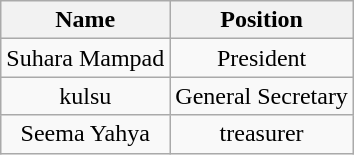<table class="wikitable" style="text-align:center">
<tr>
<th scope="col">Name</th>
<th scope="col">Position</th>
</tr>
<tr>
<td>Suhara Mampad </td>
<td>President</td>
</tr>
<tr>
<td>kulsu</td>
<td>General Secretary</td>
</tr>
<tr>
<td>Seema Yahya</td>
<td>treasurer</td>
</tr>
</table>
